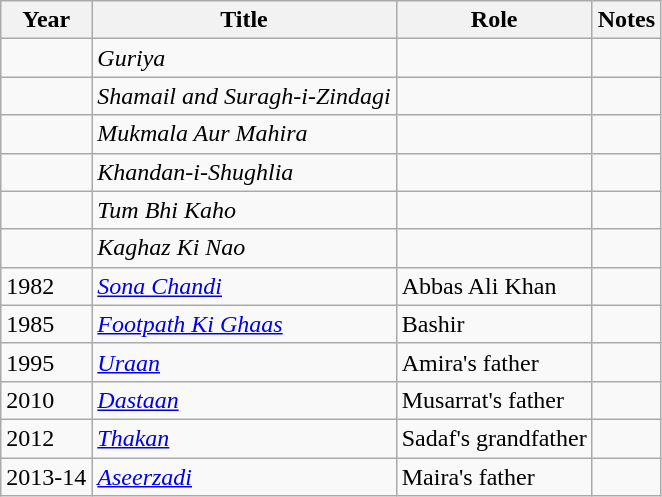<table class="wikitable plainrowheaders">
<tr>
<th>Year</th>
<th>Title</th>
<th>Role</th>
<th>Notes</th>
</tr>
<tr>
<td></td>
<td><em>Guriya</em></td>
<td></td>
<td></td>
</tr>
<tr>
<td></td>
<td><em>Shamail and Suragh-i-Zindagi</em></td>
<td></td>
<td></td>
</tr>
<tr>
<td></td>
<td><em>Mukmala Aur Mahira</em></td>
<td></td>
<td></td>
</tr>
<tr>
<td></td>
<td><em>Khandan-i-Shughlia</em></td>
<td></td>
<td></td>
</tr>
<tr>
<td></td>
<td><em>Tum Bhi Kaho</em></td>
<td></td>
<td></td>
</tr>
<tr>
<td></td>
<td><em>Kaghaz Ki Nao</em></td>
<td></td>
<td></td>
</tr>
<tr>
<td>1982</td>
<td><em><a href='#'>Sona Chandi</a></em></td>
<td>Abbas Ali Khan</td>
<td></td>
</tr>
<tr>
<td>1985</td>
<td><em><a href='#'>Footpath Ki Ghaas</a></em></td>
<td>Bashir</td>
<td></td>
</tr>
<tr>
<td>1995</td>
<td><em><a href='#'>Uraan</a></em></td>
<td>Amira's father</td>
<td></td>
</tr>
<tr>
<td>2010</td>
<td><em><a href='#'>Dastaan</a></em></td>
<td>Musarrat's father</td>
<td></td>
</tr>
<tr>
<td>2012</td>
<td><em><a href='#'>Thakan</a></em></td>
<td>Sadaf's grandfather</td>
<td></td>
</tr>
<tr>
<td>2013-14</td>
<td><em><a href='#'>Aseerzadi</a></em></td>
<td>Maira's father</td>
<td></td>
</tr>
</table>
